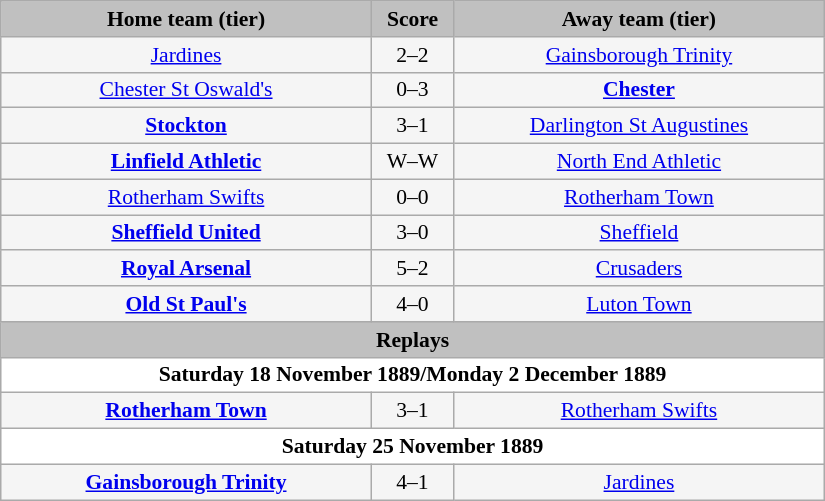<table class="wikitable" style="width: 550px; background:WhiteSmoke; text-align:center; font-size:90%">
<tr>
<td scope="col" style="width: 45.00%; background:silver;"><strong>Home team (tier)</strong></td>
<td scope="col" style="width: 10.00%; background:silver;"><strong>Score</strong></td>
<td scope="col" style="width: 45.00%; background:silver;"><strong>Away team (tier)</strong></td>
</tr>
<tr>
<td><a href='#'>Jardines</a></td>
<td>2–2</td>
<td><a href='#'>Gainsborough Trinity</a></td>
</tr>
<tr>
<td><a href='#'>Chester St Oswald's</a></td>
<td>0–3</td>
<td><strong><a href='#'>Chester</a></strong></td>
</tr>
<tr>
<td><strong><a href='#'>Stockton</a></strong></td>
<td>3–1</td>
<td><a href='#'>Darlington St Augustines</a></td>
</tr>
<tr>
<td><strong><a href='#'>Linfield Athletic</a></strong></td>
<td>W–W</td>
<td><a href='#'>North End Athletic</a></td>
</tr>
<tr>
<td><a href='#'>Rotherham Swifts</a></td>
<td>0–0</td>
<td><a href='#'>Rotherham Town</a></td>
</tr>
<tr>
<td><strong><a href='#'>Sheffield United</a></strong></td>
<td>3–0</td>
<td><a href='#'>Sheffield</a></td>
</tr>
<tr>
<td><strong><a href='#'>Royal Arsenal</a></strong></td>
<td>5–2</td>
<td><a href='#'>Crusaders</a></td>
</tr>
<tr>
<td><strong><a href='#'>Old St Paul's</a></strong></td>
<td>4–0</td>
<td><a href='#'>Luton Town</a></td>
</tr>
<tr>
<td colspan="3" style= background:Silver><strong>Replays</strong></td>
</tr>
<tr>
<td colspan="3" style= background:White><strong>Saturday 18 November 1889/Monday 2 December 1889</strong></td>
</tr>
<tr>
<td><strong><a href='#'>Rotherham Town</a></strong></td>
<td>3–1</td>
<td><a href='#'>Rotherham Swifts</a></td>
</tr>
<tr>
<td colspan="3" style= background:White><strong>Saturday 25 November 1889</strong></td>
</tr>
<tr>
<td><strong><a href='#'>Gainsborough Trinity</a></strong></td>
<td>4–1</td>
<td><a href='#'>Jardines</a></td>
</tr>
</table>
